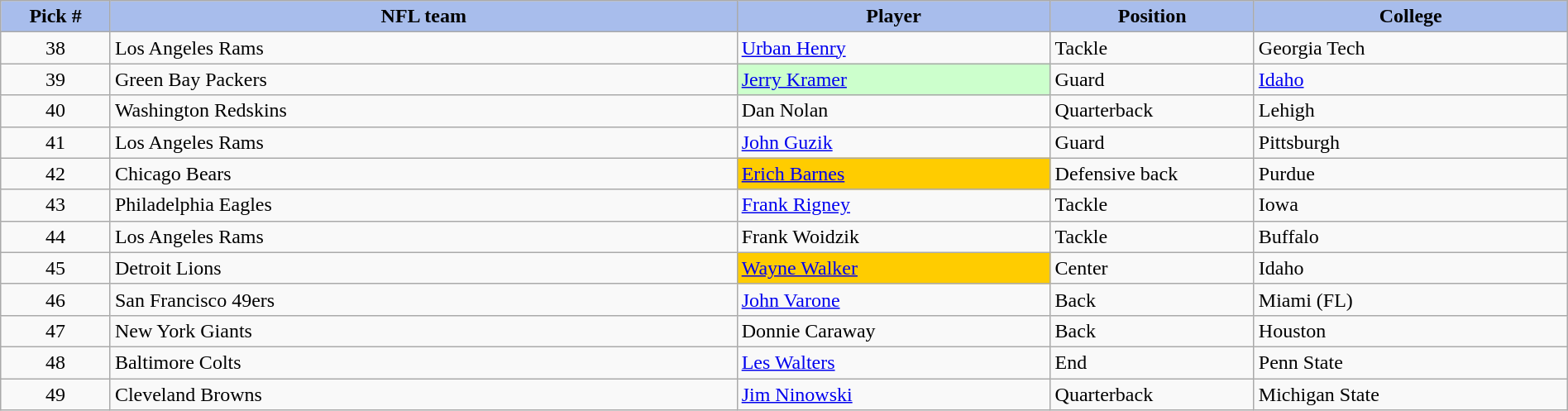<table class="wikitable sortable sortable" style="width: 100%">
<tr>
<th style="background:#A8BDEC;" width=7%>Pick #</th>
<th width=40% style="background:#A8BDEC;">NFL team</th>
<th width=20% style="background:#A8BDEC;">Player</th>
<th width=13% style="background:#A8BDEC;">Position</th>
<th style="background:#A8BDEC;">College</th>
</tr>
<tr>
<td align=center>38</td>
<td>Los Angeles Rams</td>
<td><a href='#'>Urban Henry</a></td>
<td>Tackle</td>
<td>Georgia Tech</td>
</tr>
<tr>
<td align=center>39</td>
<td>Green Bay Packers</td>
<td bgcolor="#CCFFCC"><a href='#'>Jerry Kramer</a></td>
<td>Guard</td>
<td><a href='#'>Idaho</a></td>
</tr>
<tr>
<td align=center>40</td>
<td>Washington Redskins</td>
<td>Dan Nolan</td>
<td>Quarterback</td>
<td>Lehigh</td>
</tr>
<tr>
<td align=center>41</td>
<td>Los Angeles Rams</td>
<td><a href='#'>John Guzik</a></td>
<td>Guard</td>
<td>Pittsburgh</td>
</tr>
<tr>
<td align=center>42</td>
<td>Chicago Bears</td>
<td bgcolor="#FFCC00"><a href='#'>Erich Barnes</a></td>
<td>Defensive back</td>
<td>Purdue</td>
</tr>
<tr>
<td align=center>43</td>
<td>Philadelphia Eagles</td>
<td><a href='#'>Frank Rigney</a></td>
<td>Tackle</td>
<td>Iowa</td>
</tr>
<tr>
<td align=center>44</td>
<td>Los Angeles Rams</td>
<td>Frank Woidzik</td>
<td>Tackle</td>
<td>Buffalo</td>
</tr>
<tr>
<td align=center>45</td>
<td>Detroit Lions</td>
<td bgcolor="#FFCC00"><a href='#'>Wayne Walker</a></td>
<td>Center</td>
<td>Idaho</td>
</tr>
<tr>
<td align=center>46</td>
<td>San Francisco 49ers</td>
<td><a href='#'>John Varone</a></td>
<td>Back</td>
<td>Miami (FL)</td>
</tr>
<tr>
<td align=center>47</td>
<td>New York Giants</td>
<td>Donnie Caraway</td>
<td>Back</td>
<td>Houston</td>
</tr>
<tr>
<td align=center>48</td>
<td>Baltimore Colts</td>
<td><a href='#'>Les Walters</a></td>
<td>End</td>
<td>Penn State</td>
</tr>
<tr>
<td align=center>49</td>
<td>Cleveland Browns</td>
<td><a href='#'>Jim Ninowski</a></td>
<td>Quarterback</td>
<td>Michigan State</td>
</tr>
</table>
